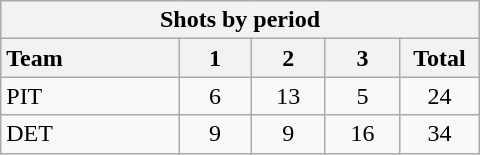<table class="wikitable" style="width:20em">
<tr>
<th colspan="6">Shots by period</th>
</tr>
<tr>
<th style="width:8em; text-align:left;">Team</th>
<th style="width:3em;">1</th>
<th style="width:3em;">2</th>
<th style="width:3em;">3</th>
<th style="width:3em;">Total</th>
</tr>
<tr style="text-align:center;">
<td align="left">PIT</td>
<td>6</td>
<td>13</td>
<td>5</td>
<td>24</td>
</tr>
<tr style="text-align:center;">
<td align="left">DET</td>
<td>9</td>
<td>9</td>
<td>16</td>
<td>34</td>
</tr>
</table>
